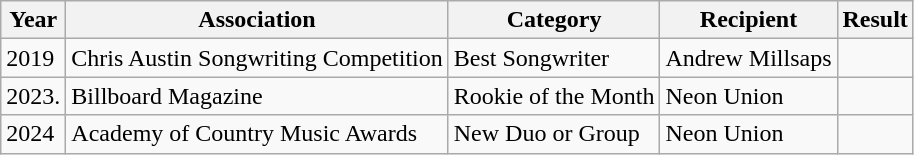<table class="wikitable">
<tr>
<th>Year</th>
<th>Association</th>
<th>Category</th>
<th>Recipient</th>
<th>Result</th>
</tr>
<tr>
<td>2019</td>
<td>Chris Austin Songwriting Competition</td>
<td>Best Songwriter</td>
<td>Andrew Millsaps</td>
<td></td>
</tr>
<tr>
<td>2023.</td>
<td>Billboard Magazine</td>
<td>Rookie of the Month</td>
<td>Neon Union</td>
<td></td>
</tr>
<tr>
<td>2024</td>
<td>Academy of Country Music Awards</td>
<td>New Duo or Group</td>
<td>Neon Union</td>
<td></td>
</tr>
</table>
